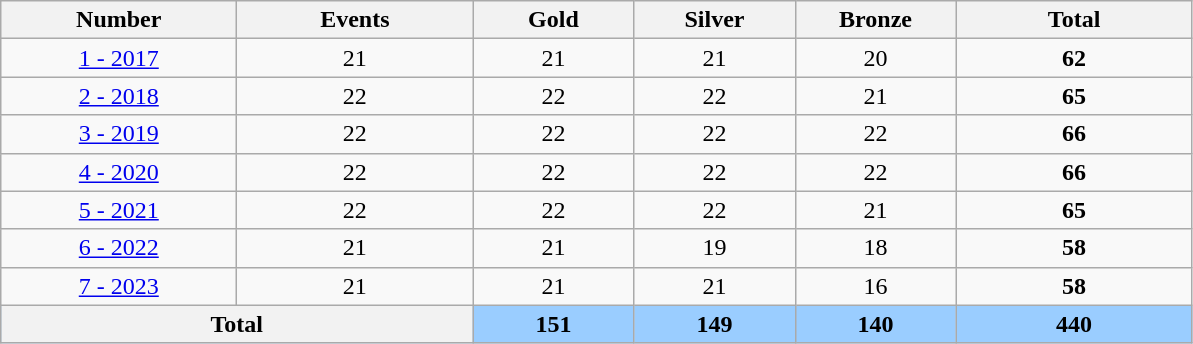<table class="wikitable" style="font-size:100%">
<tr>
<th width=150>Number</th>
<th width=150>Events</th>
<th width=100>Gold</th>
<th width=100>Silver</th>
<th width=100>Bronze</th>
<th width=150>Total</th>
</tr>
<tr>
<td align=center><a href='#'>1 - 2017</a></td>
<td align=center>21</td>
<td align=center>21</td>
<td align=center>21</td>
<td align=center>20</td>
<td align=center><strong>62</strong></td>
</tr>
<tr>
<td align=center><a href='#'>2 - 2018</a></td>
<td align=center>22</td>
<td align=center>22</td>
<td align=center>22</td>
<td align=center>21</td>
<td align=center><strong>65</strong></td>
</tr>
<tr>
<td align=center><a href='#'>3 - 2019</a></td>
<td align=center>22</td>
<td align=center>22</td>
<td align=center>22</td>
<td align=center>22</td>
<td align=center><strong>66</strong></td>
</tr>
<tr>
<td align=center><a href='#'>4 - 2020</a></td>
<td align=center>22</td>
<td align=center>22</td>
<td align=center>22</td>
<td align=center>22</td>
<td align=center><strong>66</strong></td>
</tr>
<tr>
<td align=center><a href='#'>5 - 2021</a></td>
<td align=center>22</td>
<td align=center>22</td>
<td align=center>22</td>
<td align=center>21</td>
<td align=center><strong>65</strong></td>
</tr>
<tr>
<td align=center><a href='#'>6 - 2022</a></td>
<td align=center>21</td>
<td align=center>21</td>
<td align=center>19</td>
<td align=center>18</td>
<td align=center><strong>58</strong></td>
</tr>
<tr>
<td align=center><a href='#'>7 - 2023</a></td>
<td align=center>21</td>
<td align=center>21</td>
<td align=center>21</td>
<td align=center>16</td>
<td align=center><strong>58</strong></td>
</tr>
<tr style="background:#9acdff;">
<th colspan=2>Total</th>
<td align=center><strong>151</strong></td>
<td align=center><strong>149</strong></td>
<td align=center><strong>140</strong></td>
<td align=center><strong>440</strong></td>
</tr>
</table>
